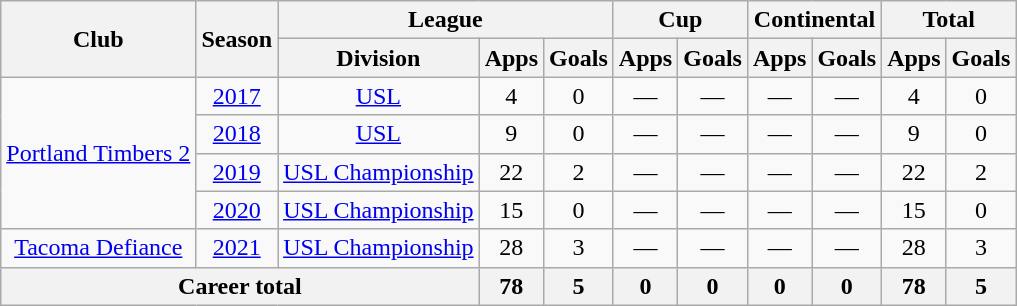<table class="wikitable" style="text-align: center;">
<tr>
<th rowspan="2">Club</th>
<th rowspan="2">Season</th>
<th colspan="3">League</th>
<th colspan="2">Cup</th>
<th colspan="2">Continental</th>
<th colspan="2">Total</th>
</tr>
<tr>
<th>Division</th>
<th>Apps</th>
<th>Goals</th>
<th>Apps</th>
<th>Goals</th>
<th>Apps</th>
<th>Goals</th>
<th>Apps</th>
<th>Goals</th>
</tr>
<tr>
<td rowspan="4"><a href='#'>Portland Timbers 2</a></td>
<td><a href='#'>2017</a></td>
<td><a href='#'>USL</a></td>
<td>4</td>
<td>0</td>
<td>—</td>
<td>—</td>
<td>—</td>
<td>—</td>
<td>4</td>
<td>0</td>
</tr>
<tr>
<td><a href='#'>2018</a></td>
<td><a href='#'>USL</a></td>
<td>9</td>
<td>0</td>
<td>—</td>
<td>—</td>
<td>—</td>
<td>—</td>
<td>9</td>
<td>0</td>
</tr>
<tr>
<td><a href='#'>2019</a></td>
<td><a href='#'>USL Championship</a></td>
<td>22</td>
<td>2</td>
<td>—</td>
<td>—</td>
<td>—</td>
<td>—</td>
<td>22</td>
<td>2</td>
</tr>
<tr>
<td><a href='#'>2020</a></td>
<td><a href='#'>USL Championship</a></td>
<td>15</td>
<td>0</td>
<td>—</td>
<td>—</td>
<td>—</td>
<td>—</td>
<td>15</td>
<td>0</td>
</tr>
<tr>
<td><a href='#'>Tacoma Defiance</a></td>
<td><a href='#'>2021</a></td>
<td><a href='#'>USL Championship</a></td>
<td>28</td>
<td>3</td>
<td>—</td>
<td>—</td>
<td>—</td>
<td>—</td>
<td>28</td>
<td>3</td>
</tr>
<tr>
<th colspan="3">Career total</th>
<th>78</th>
<th>5</th>
<th>0</th>
<th>0</th>
<th>0</th>
<th>0</th>
<th>78</th>
<th>5</th>
</tr>
</table>
